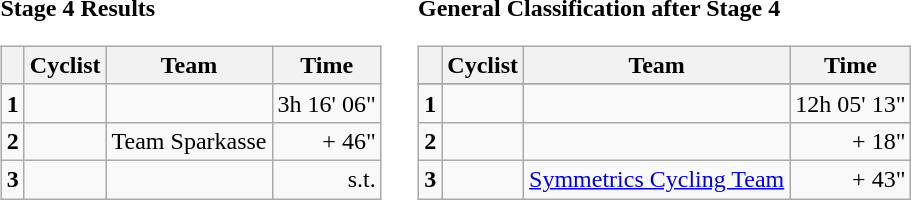<table>
<tr>
<td><strong>Stage 4 Results</strong><br><table class="wikitable">
<tr>
<th></th>
<th>Cyclist</th>
<th>Team</th>
<th>Time</th>
</tr>
<tr>
<td><strong>1</strong></td>
<td></td>
<td></td>
<td align=right>3h 16' 06"</td>
</tr>
<tr>
<td><strong>2</strong></td>
<td></td>
<td>Team Sparkasse</td>
<td align=right>+ 46"</td>
</tr>
<tr>
<td><strong>3</strong></td>
<td></td>
<td></td>
<td align=right>s.t.</td>
</tr>
</table>
</td>
<td></td>
<td><strong>General Classification after Stage 4</strong><br><table class="wikitable">
<tr>
<th></th>
<th>Cyclist</th>
<th>Team</th>
<th>Time</th>
</tr>
<tr>
</tr>
<tr>
<td><strong>1</strong></td>
<td> </td>
<td></td>
<td align=right>12h 05' 13"</td>
</tr>
<tr>
<td><strong>2</strong></td>
<td></td>
<td></td>
<td align=right>+ 18"</td>
</tr>
<tr>
<td><strong>3</strong></td>
<td></td>
<td><a href='#'>Symmetrics Cycling Team</a></td>
<td align=right>+ 43"</td>
</tr>
</table>
</td>
</tr>
</table>
